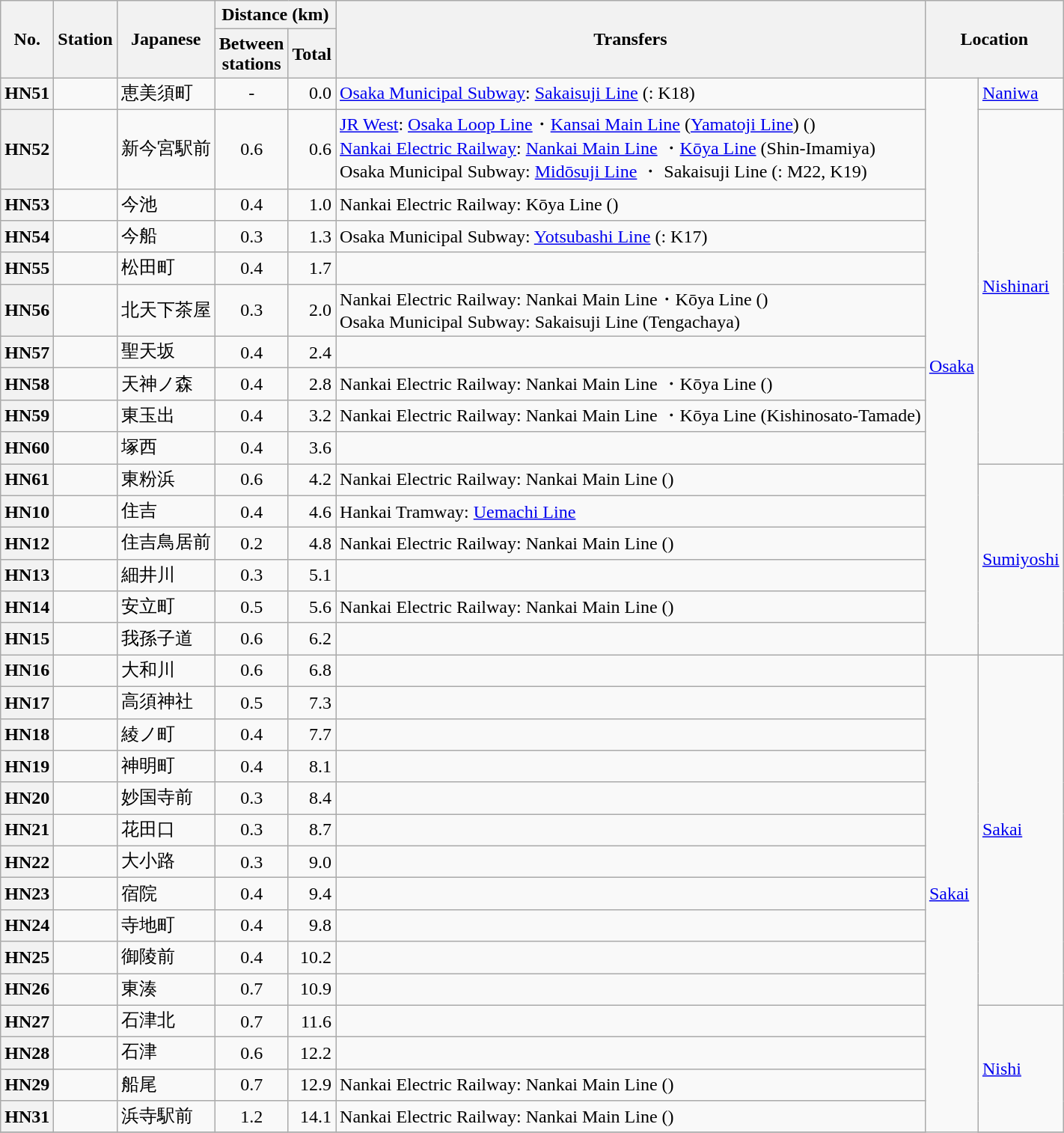<table class="wikitable" rules="all">
<tr>
<th rowspan="2">No.</th>
<th rowspan="2">Station</th>
<th rowspan="2">Japanese</th>
<th colspan="2">Distance (km)</th>
<th rowspan="2">Transfers</th>
<th colspan="2" rowspan="2">Location</th>
</tr>
<tr>
<th>Between<br>stations</th>
<th>Total</th>
</tr>
<tr>
<th>HN51</th>
<td></td>
<td>恵美須町</td>
<td style="text-align: center;">-</td>
<td style="text-align: right;">0.0</td>
<td><a href='#'>Osaka Municipal Subway</a>:  <a href='#'>Sakaisuji Line</a> (: K18)</td>
<td rowspan="16"><a href='#'>Osaka</a></td>
<td><a href='#'>Naniwa</a></td>
</tr>
<tr>
<th>HN52</th>
<td></td>
<td>新今宮駅前</td>
<td style="text-align: center;">0.6</td>
<td style="text-align: right;">0.6</td>
<td><a href='#'>JR West</a>: <a href='#'>Osaka Loop Line</a>・<a href='#'>Kansai Main Line</a> (<a href='#'>Yamatoji Line</a>) ()<br><a href='#'>Nankai Electric Railway</a>: <a href='#'>Nankai Main Line</a> ・<a href='#'>Kōya Line</a> (Shin-Imamiya)<br>Osaka Municipal Subway: <a href='#'>Midōsuji Line</a> ・  Sakaisuji Line (: M22, K19)</td>
<td rowspan="9"><a href='#'>Nishinari</a></td>
</tr>
<tr>
<th>HN53</th>
<td></td>
<td>今池</td>
<td style="text-align: center;">0.4</td>
<td style="text-align: right;">1.0</td>
<td>Nankai Electric Railway: Kōya Line ()</td>
</tr>
<tr>
<th>HN54</th>
<td></td>
<td>今船</td>
<td style="text-align: center;">0.3</td>
<td style="text-align: right;">1.3</td>
<td>Osaka Municipal Subway:  <a href='#'>Yotsubashi Line</a> (: K17)</td>
</tr>
<tr>
<th>HN55</th>
<td></td>
<td>松田町</td>
<td style="text-align: center;">0.4</td>
<td style="text-align: right;">1.7</td>
<td> </td>
</tr>
<tr>
<th>HN56</th>
<td></td>
<td>北天下茶屋</td>
<td style="text-align: center;">0.3</td>
<td style="text-align: right;">2.0</td>
<td>Nankai Electric Railway: Nankai Main Line・Kōya Line ()<br>Osaka Municipal Subway:  Sakaisuji Line (Tengachaya)</td>
</tr>
<tr>
<th>HN57</th>
<td></td>
<td>聖天坂</td>
<td style="text-align: center;">0.4</td>
<td style="text-align: right;">2.4</td>
<td> </td>
</tr>
<tr>
<th>HN58</th>
<td></td>
<td>天神ノ森</td>
<td style="text-align: center;">0.4</td>
<td style="text-align: right;">2.8</td>
<td>Nankai Electric Railway: Nankai Main Line ・Kōya Line ()</td>
</tr>
<tr>
<th>HN59</th>
<td></td>
<td>東玉出</td>
<td style="text-align: center;">0.4</td>
<td style="text-align: right;">3.2</td>
<td>Nankai Electric Railway: Nankai Main Line ・Kōya Line (Kishinosato-Tamade)</td>
</tr>
<tr>
<th>HN60</th>
<td></td>
<td>塚西</td>
<td style="text-align: center;">0.4</td>
<td style="text-align: right;">3.6</td>
<td> </td>
</tr>
<tr>
<th>HN61</th>
<td></td>
<td>東粉浜</td>
<td style="text-align: center;">0.6</td>
<td style="text-align: right;">4.2</td>
<td>Nankai Electric Railway: Nankai Main Line ()</td>
<td rowspan="6"><a href='#'>Sumiyoshi</a></td>
</tr>
<tr>
<th>HN10</th>
<td></td>
<td>住吉</td>
<td style="text-align: center;">0.4</td>
<td style="text-align: right;">4.6</td>
<td>Hankai Tramway: <a href='#'>Uemachi Line</a></td>
</tr>
<tr>
<th>HN12</th>
<td></td>
<td>住吉鳥居前</td>
<td style="text-align: center;">0.2</td>
<td style="text-align: right;">4.8</td>
<td>Nankai Electric Railway: Nankai Main Line ()</td>
</tr>
<tr>
<th>HN13</th>
<td></td>
<td>細井川</td>
<td style="text-align: center;">0.3</td>
<td style="text-align: right;">5.1</td>
<td> </td>
</tr>
<tr>
<th>HN14</th>
<td></td>
<td>安立町</td>
<td style="text-align: center;">0.5</td>
<td style="text-align: right;">5.6</td>
<td>Nankai Electric Railway: Nankai Main Line ()</td>
</tr>
<tr>
<th>HN15</th>
<td></td>
<td>我孫子道</td>
<td style="text-align: center;">0.6</td>
<td style="text-align: right;">6.2</td>
<td> </td>
</tr>
<tr>
<th>HN16</th>
<td></td>
<td>大和川</td>
<td style="text-align: center;">0.6</td>
<td style="text-align: right;">6.8</td>
<td> </td>
<td rowspan="16"><a href='#'>Sakai</a></td>
<td rowspan="11"><a href='#'>Sakai</a></td>
</tr>
<tr>
<th>HN17</th>
<td></td>
<td>高須神社</td>
<td style="text-align: center;">0.5</td>
<td style="text-align: right;">7.3</td>
<td> </td>
</tr>
<tr>
<th>HN18</th>
<td></td>
<td>綾ノ町</td>
<td style="text-align: center;">0.4</td>
<td style="text-align: right;">7.7</td>
<td> </td>
</tr>
<tr>
<th>HN19</th>
<td></td>
<td>神明町</td>
<td style="text-align: center;">0.4</td>
<td style="text-align: right;">8.1</td>
<td> </td>
</tr>
<tr>
<th>HN20</th>
<td></td>
<td>妙国寺前</td>
<td style="text-align: center;">0.3</td>
<td style="text-align: right;">8.4</td>
<td> </td>
</tr>
<tr>
<th>HN21</th>
<td></td>
<td>花田口</td>
<td style="text-align: center;">0.3</td>
<td style="text-align: right;">8.7</td>
<td> </td>
</tr>
<tr>
<th>HN22</th>
<td></td>
<td>大小路</td>
<td style="text-align: center;">0.3</td>
<td style="text-align: right;">9.0</td>
<td> </td>
</tr>
<tr>
<th>HN23</th>
<td></td>
<td>宿院</td>
<td style="text-align: center;">0.4</td>
<td style="text-align: right;">9.4</td>
<td> </td>
</tr>
<tr>
<th>HN24</th>
<td></td>
<td>寺地町</td>
<td style="text-align: center;">0.4</td>
<td style="text-align: right;">9.8</td>
<td> </td>
</tr>
<tr>
<th>HN25</th>
<td></td>
<td>御陵前</td>
<td style="text-align: center;">0.4</td>
<td style="text-align: right;">10.2</td>
<td> </td>
</tr>
<tr>
<th>HN26</th>
<td></td>
<td>東湊</td>
<td style="text-align: center;">0.7</td>
<td style="text-align: right;">10.9</td>
<td> </td>
</tr>
<tr>
<th>HN27</th>
<td></td>
<td>石津北</td>
<td style="text-align: center;">0.7</td>
<td style="text-align: right;">11.6</td>
<td> </td>
<td rowspan="4"><a href='#'>Nishi</a></td>
</tr>
<tr>
<th>HN28</th>
<td></td>
<td>石津</td>
<td style="text-align: center;">0.6</td>
<td style="text-align: right;">12.2</td>
<td> </td>
</tr>
<tr>
<th>HN29</th>
<td></td>
<td>船尾</td>
<td style="text-align: center;">0.7</td>
<td style="text-align: right;">12.9</td>
<td>Nankai Electric Railway: Nankai Main Line ()</td>
</tr>
<tr>
<th>HN31</th>
<td></td>
<td>浜寺駅前</td>
<td style="text-align: center;">1.2</td>
<td style="text-align: right;">14.1</td>
<td>Nankai Electric Railway: Nankai Main Line ()</td>
</tr>
<tr>
</tr>
</table>
